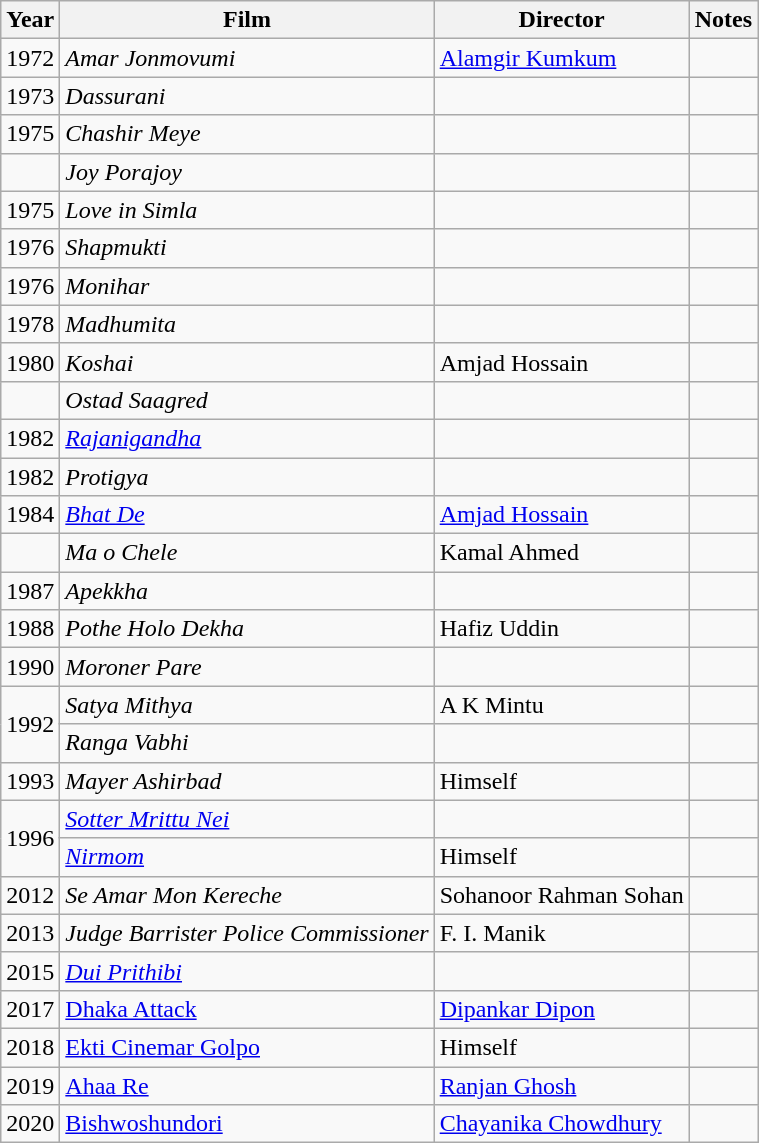<table class="wikitable plainrowheaders sortable">
<tr>
<th scope="col">Year</th>
<th scope="col">Film</th>
<th scope="col">Director</th>
<th scope="col">Notes</th>
</tr>
<tr>
<td>1972</td>
<td><em>Amar Jonmovumi</em></td>
<td><a href='#'>Alamgir Kumkum</a></td>
<td></td>
</tr>
<tr>
<td>1973</td>
<td><em>Dassurani</em></td>
<td></td>
<td></td>
</tr>
<tr>
<td>1975</td>
<td><em>Chashir Meye</em></td>
<td></td>
<td></td>
</tr>
<tr>
<td></td>
<td><em>Joy Porajoy</em></td>
<td></td>
<td></td>
</tr>
<tr>
<td>1975</td>
<td><em>Love in Simla</em></td>
<td></td>
<td></td>
</tr>
<tr>
<td>1976</td>
<td><em>Shapmukti</em></td>
<td></td>
<td></td>
</tr>
<tr>
<td>1976</td>
<td><em>Monihar</em></td>
<td></td>
<td></td>
</tr>
<tr>
<td>1978</td>
<td><em>Madhumita</em></td>
<td></td>
<td></td>
</tr>
<tr>
<td>1980</td>
<td><em>Koshai</em></td>
<td>Amjad Hossain</td>
<td></td>
</tr>
<tr>
<td></td>
<td><em>Ostad Saagred</em></td>
<td></td>
<td></td>
</tr>
<tr>
<td>1982</td>
<td><em><a href='#'>Rajanigandha</a></em></td>
<td></td>
<td></td>
</tr>
<tr>
<td>1982</td>
<td><em>Protigya</em></td>
<td></td>
</tr>
<tr>
<td>1984</td>
<td><em><a href='#'>Bhat De</a></em></td>
<td><a href='#'>Amjad Hossain</a></td>
<td></td>
</tr>
<tr>
<td></td>
<td><em>Ma o Chele</em></td>
<td>Kamal Ahmed</td>
<td></td>
</tr>
<tr>
<td>1987</td>
<td><em>Apekkha</em></td>
<td></td>
<td></td>
</tr>
<tr>
<td>1988</td>
<td><em>Pothe Holo Dekha</em></td>
<td>Hafiz Uddin</td>
<td></td>
</tr>
<tr>
<td>1990</td>
<td><em>Moroner Pare</em></td>
<td></td>
<td></td>
</tr>
<tr>
<td rowspan="2">1992</td>
<td><em>Satya Mithya</em></td>
<td>A K Mintu</td>
</tr>
<tr>
<td><em>Ranga Vabhi</em></td>
<td></td>
<td></td>
</tr>
<tr>
<td>1993</td>
<td><em>Mayer Ashirbad</em></td>
<td>Himself</td>
<td></td>
</tr>
<tr>
<td rowspan="2">1996</td>
<td><em><a href='#'>Sotter Mrittu Nei</a></em></td>
<td></td>
<td></td>
</tr>
<tr>
<td><em><a href='#'>Nirmom</a></em></td>
<td>Himself</td>
<td></td>
</tr>
<tr>
<td>2012</td>
<td><em>Se Amar Mon Kereche</em></td>
<td>Sohanoor Rahman Sohan</td>
<td></td>
</tr>
<tr>
<td>2013</td>
<td><em>Judge Barrister Police Commissioner</em></td>
<td>F. I. Manik</td>
<td></td>
</tr>
<tr>
<td>2015</td>
<td><em><a href='#'>Dui Prithibi</a></em></td>
<td></td>
<td></td>
</tr>
<tr>
<td>2017</td>
<td><a href='#'>Dhaka Attack</a></td>
<td><a href='#'>Dipankar Dipon</a></td>
<td></td>
</tr>
<tr>
<td>2018</td>
<td><a href='#'>Ekti Cinemar Golpo</a></td>
<td>Himself</td>
<td></td>
</tr>
<tr>
<td>2019</td>
<td><a href='#'>Ahaa Re</a></td>
<td><a href='#'>Ranjan Ghosh</a></td>
<td></td>
</tr>
<tr>
<td>2020</td>
<td><a href='#'>Bishwoshundori</a></td>
<td><a href='#'>Chayanika Chowdhury</a></td>
<td></td>
</tr>
</table>
